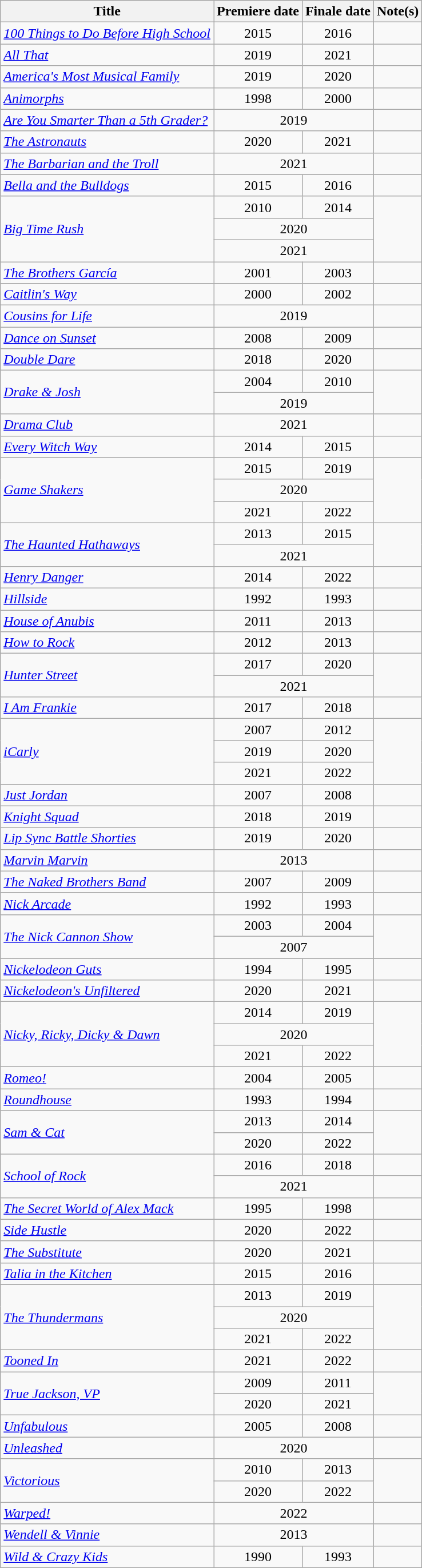<table class="wikitable plainrowheaders sortable" style="text-align:center;">
<tr>
<th scope="col">Title</th>
<th scope="col">Premiere date</th>
<th scope="col">Finale date</th>
<th class="unsortable">Note(s)</th>
</tr>
<tr>
<td scope="row" style="text-align:left;"><em><a href='#'>100 Things to Do Before High School</a></em></td>
<td>2015</td>
<td>2016</td>
<td></td>
</tr>
<tr>
<td scope="row" style="text-align:left;"><em><a href='#'>All That</a></em></td>
<td>2019</td>
<td>2021</td>
<td></td>
</tr>
<tr>
<td scope="row" style="text-align:left;"><em><a href='#'>America's Most Musical Family</a></em></td>
<td>2019</td>
<td>2020</td>
<td></td>
</tr>
<tr>
<td scope="row" style="text-align:left;"><em><a href='#'>Animorphs</a></em></td>
<td>1998</td>
<td>2000</td>
<td></td>
</tr>
<tr>
<td scope="row" style="text-align:left;"><em><a href='#'>Are You Smarter Than a 5th Grader?</a></em></td>
<td colspan="2">2019</td>
<td></td>
</tr>
<tr>
<td scope="row" style="text-align:left;"><em><a href='#'>The Astronauts</a></em></td>
<td>2020</td>
<td>2021</td>
<td></td>
</tr>
<tr>
<td scope="row" style="text-align:left;"><em><a href='#'>The Barbarian and the Troll</a></em></td>
<td colspan="2">2021</td>
<td></td>
</tr>
<tr>
<td scope="row" style="text-align:left;"><em><a href='#'>Bella and the Bulldogs</a></em></td>
<td>2015</td>
<td>2016</td>
<td></td>
</tr>
<tr>
<td scope="row" style="text-align:left;" rowspan="3"><em><a href='#'>Big Time Rush</a></em></td>
<td>2010</td>
<td>2014</td>
<td rowspan="3"></td>
</tr>
<tr>
<td colspan="2" scope="row" style="text-align:center;">2020</td>
</tr>
<tr>
<td colspan="2" scope="row" style="text-align:center;">2021</td>
</tr>
<tr>
<td scope="row" style="text-align:left;"><em><a href='#'>The Brothers García</a></em></td>
<td>2001</td>
<td>2003</td>
<td></td>
</tr>
<tr>
<td scope="row" style="text-align:left;"><em><a href='#'>Caitlin's Way</a></em></td>
<td>2000</td>
<td>2002</td>
<td></td>
</tr>
<tr>
<td scope="row" style="text-align:left;"><em><a href='#'>Cousins for Life</a></em></td>
<td colspan="2">2019</td>
<td></td>
</tr>
<tr>
<td scope="row" style="text-align:left;"><em><a href='#'>Dance on Sunset</a></em></td>
<td>2008</td>
<td>2009</td>
<td></td>
</tr>
<tr>
<td scope="row" style="text-align:left;"><em><a href='#'>Double Dare</a></em></td>
<td>2018</td>
<td>2020</td>
<td></td>
</tr>
<tr>
<td scope="row" style="text-align:left;" rowspan="2"><em><a href='#'>Drake & Josh</a></em></td>
<td>2004</td>
<td>2010</td>
<td rowspan="2"></td>
</tr>
<tr>
<td colspan="2" scope="row" style="text-align:center;">2019</td>
</tr>
<tr>
<td scope="row" style="text-align:left;"><em><a href='#'>Drama Club</a></em></td>
<td colspan="2">2021</td>
<td></td>
</tr>
<tr>
<td scope="row" style="text-align:left;"><em><a href='#'>Every Witch Way</a></em></td>
<td>2014</td>
<td>2015</td>
<td></td>
</tr>
<tr>
<td scope="row" style="text-align:left;" rowspan="3"><em><a href='#'>Game Shakers</a></em></td>
<td>2015</td>
<td>2019</td>
<td rowspan="3"></td>
</tr>
<tr>
<td colspan="2" scope="row" style="text-align:center;">2020</td>
</tr>
<tr>
<td scope="row" style="text-align:center;">2021</td>
<td>2022</td>
</tr>
<tr>
<td scope="row" style="text-align:left;" rowspan="2"><em><a href='#'>The Haunted Hathaways</a></em></td>
<td>2013</td>
<td>2015</td>
<td rowspan="2"></td>
</tr>
<tr>
<td colspan="2" scope="row" style="text-align:center;">2021</td>
</tr>
<tr>
<td scope="row" style="text-align:left;"><em><a href='#'>Henry Danger</a></em></td>
<td>2014</td>
<td>2022</td>
<td></td>
</tr>
<tr>
<td scope="row" style="text-align:left;"><em><a href='#'>Hillside</a></em></td>
<td>1992</td>
<td>1993</td>
<td></td>
</tr>
<tr>
<td scope="row" style="text-align:left;"><em><a href='#'>House of Anubis</a></em></td>
<td>2011</td>
<td>2013</td>
<td></td>
</tr>
<tr>
<td scope="row" style="text-align:left;"><em><a href='#'>How to Rock</a></em></td>
<td>2012</td>
<td>2013</td>
<td></td>
</tr>
<tr>
<td scope="row" style="text-align:left;" rowspan="2"><em><a href='#'>Hunter Street</a></em></td>
<td>2017</td>
<td>2020</td>
<td rowspan="2"></td>
</tr>
<tr>
<td colspan="2" scope="row" style="text-align:center;">2021</td>
</tr>
<tr>
<td scope="row" style="text-align:left;"><em><a href='#'>I Am Frankie</a></em></td>
<td>2017</td>
<td>2018</td>
<td></td>
</tr>
<tr>
<td scope="row" style="text-align:left;" rowspan="3"><em><a href='#'>iCarly</a></em></td>
<td>2007</td>
<td>2012</td>
<td rowspan="3"></td>
</tr>
<tr>
<td scope="row" style="text-align:center;">2019</td>
<td>2020</td>
</tr>
<tr>
<td scope="row" style="text-align:center;">2021</td>
<td>2022</td>
</tr>
<tr>
<td scope="row" style="text-align:left;"><em><a href='#'>Just Jordan</a></em></td>
<td>2007</td>
<td>2008</td>
<td></td>
</tr>
<tr>
<td scope="row" style="text-align:left;"><em><a href='#'>Knight Squad</a></em></td>
<td>2018</td>
<td>2019</td>
<td></td>
</tr>
<tr>
<td scope="row" style="text-align:left;"><em><a href='#'>Lip Sync Battle Shorties</a></em></td>
<td>2019</td>
<td>2020</td>
<td></td>
</tr>
<tr>
<td scope="row" style="text-align:left;"><em><a href='#'>Marvin Marvin</a></em></td>
<td colspan="2">2013</td>
<td></td>
</tr>
<tr>
<td scope="row" style="text-align:left;"><em><a href='#'>The Naked Brothers Band</a></em></td>
<td>2007</td>
<td>2009</td>
<td></td>
</tr>
<tr>
<td scope="row" style="text-align:left;"><em><a href='#'>Nick Arcade</a></em></td>
<td>1992</td>
<td>1993</td>
<td></td>
</tr>
<tr>
<td scope="row" style="text-align:left;" rowspan="2"><em><a href='#'>The Nick Cannon Show</a></em></td>
<td>2003</td>
<td>2004</td>
<td rowspan="2"></td>
</tr>
<tr>
<td colspan="2" scope="row" style="text-align:center;">2007</td>
</tr>
<tr>
<td scope="row" style="text-align:left;"><em><a href='#'>Nickelodeon Guts</a></em></td>
<td>1994</td>
<td>1995</td>
<td></td>
</tr>
<tr>
<td scope="row" style="text-align:left;"><em><a href='#'>Nickelodeon's Unfiltered</a></em></td>
<td>2020</td>
<td>2021</td>
<td></td>
</tr>
<tr>
<td scope="row" style="text-align:left;" rowspan="3"><em><a href='#'>Nicky, Ricky, Dicky & Dawn</a></em></td>
<td>2014</td>
<td>2019</td>
<td rowspan="3"></td>
</tr>
<tr>
<td colspan="2" scope="row" style="text-align:center;">2020</td>
</tr>
<tr>
<td scope="row" style="text-align:center;">2021</td>
<td>2022</td>
</tr>
<tr>
<td scope="row" style="text-align:left;"><em><a href='#'>Romeo!</a></em></td>
<td>2004</td>
<td>2005</td>
<td></td>
</tr>
<tr>
<td scope="row" style="text-align:left;"><em><a href='#'>Roundhouse</a></em></td>
<td>1993</td>
<td>1994</td>
<td></td>
</tr>
<tr>
<td scope="row" style="text-align:left;" rowspan="2"><em><a href='#'>Sam & Cat</a></em></td>
<td>2013</td>
<td>2014</td>
<td rowspan="2"></td>
</tr>
<tr>
<td scope="row" style="text-align:center;">2020</td>
<td>2022</td>
</tr>
<tr>
<td scope="row" style="text-align:left;" rowspan="2"><em><a href='#'>School of Rock</a></em></td>
<td>2016</td>
<td>2018</td>
<td></td>
</tr>
<tr>
<td colspan="2" scope="row" style="text-align:center;">2021</td>
</tr>
<tr>
<td scope="row" style="text-align:left;"><em><a href='#'>The Secret World of Alex Mack</a></em></td>
<td>1995</td>
<td>1998</td>
<td></td>
</tr>
<tr>
<td scope="row" style="text-align:left;"><em><a href='#'>Side Hustle</a></em></td>
<td>2020</td>
<td>2022</td>
<td></td>
</tr>
<tr>
<td scope="row" style="text-align:left;"><em><a href='#'>The Substitute</a></em></td>
<td>2020</td>
<td>2021</td>
<td></td>
</tr>
<tr>
<td scope="row" style="text-align:left;"><em><a href='#'>Talia in the Kitchen</a></em></td>
<td>2015</td>
<td>2016</td>
<td></td>
</tr>
<tr>
<td scope="row" style="text-align:left;" rowspan="3"><em><a href='#'>The Thundermans</a></em></td>
<td>2013</td>
<td>2019</td>
<td rowspan="3"></td>
</tr>
<tr>
<td colspan="2" scope="row" style="text-align:center;">2020</td>
</tr>
<tr>
<td scope="row" style="text-align:center;">2021</td>
<td>2022</td>
</tr>
<tr>
<td scope="row" style="text-align:left;"><em><a href='#'>Tooned In</a></em></td>
<td>2021</td>
<td>2022</td>
<td></td>
</tr>
<tr>
<td scope="row" style="text-align:left;" rowspan="2"><em><a href='#'>True Jackson, VP</a></em></td>
<td>2009</td>
<td>2011</td>
<td rowspan="2"></td>
</tr>
<tr>
<td scope="row" style="text-align:center;">2020</td>
<td>2021</td>
</tr>
<tr>
<td scope="row" style="text-align:left;"><em><a href='#'>Unfabulous</a></em></td>
<td>2005</td>
<td>2008</td>
<td></td>
</tr>
<tr>
<td scope="row" style="text-align:left;"><em><a href='#'>Unleashed</a></em></td>
<td colspan="2">2020</td>
<td></td>
</tr>
<tr>
<td scope="row" style="text-align:left;" rowspan="2"><em><a href='#'>Victorious</a></em></td>
<td>2010</td>
<td>2013</td>
<td rowspan="2"></td>
</tr>
<tr>
<td scope="row" style="text-align:center;">2020</td>
<td>2022</td>
</tr>
<tr>
<td scope="row" style="text-align:left;"><em><a href='#'>Warped!</a></em></td>
<td colspan="2">2022</td>
<td></td>
</tr>
<tr>
<td scope="row" style="text-align:left;"><em><a href='#'>Wendell & Vinnie</a></em></td>
<td colspan="2">2013</td>
<td></td>
</tr>
<tr>
<td scope="row" style="text-align:left;"><em><a href='#'>Wild & Crazy Kids</a></em></td>
<td>1990</td>
<td>1993</td>
<td></td>
</tr>
</table>
